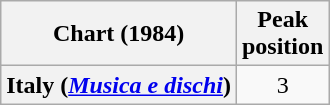<table class="wikitable plainrowheaders" style="text-align:center">
<tr>
<th scope="col">Chart (1984)</th>
<th scope="col">Peak<br>position</th>
</tr>
<tr>
<th scope="row">Italy (<em><a href='#'>Musica e dischi</a></em>)</th>
<td>3</td>
</tr>
</table>
